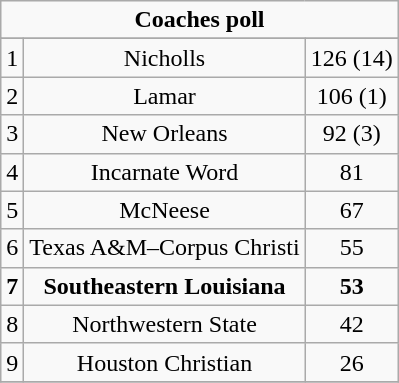<table class="wikitable">
<tr align="center">
<td align="center" Colspan="3"><strong>Coaches poll</strong></td>
</tr>
<tr align="center">
</tr>
<tr align="center">
<td>1</td>
<td>Nicholls</td>
<td>126 (14)</td>
</tr>
<tr align="center">
<td>2</td>
<td>Lamar</td>
<td>106 (1)</td>
</tr>
<tr align="center">
<td>3</td>
<td>New Orleans</td>
<td>92 (3)</td>
</tr>
<tr align="center">
<td>4</td>
<td>Incarnate Word</td>
<td>81</td>
</tr>
<tr align="center">
<td>5</td>
<td>McNeese</td>
<td>67</td>
</tr>
<tr align="center">
<td>6</td>
<td>Texas A&M–Corpus Christi</td>
<td>55</td>
</tr>
<tr align="center">
<td><strong>7</strong></td>
<td><strong>Southeastern Louisiana</strong></td>
<td><strong>53</strong></td>
</tr>
<tr align="center">
<td>8</td>
<td>Northwestern State</td>
<td>42</td>
</tr>
<tr align="center">
<td>9</td>
<td>Houston Christian</td>
<td>26</td>
</tr>
<tr align="center">
</tr>
</table>
